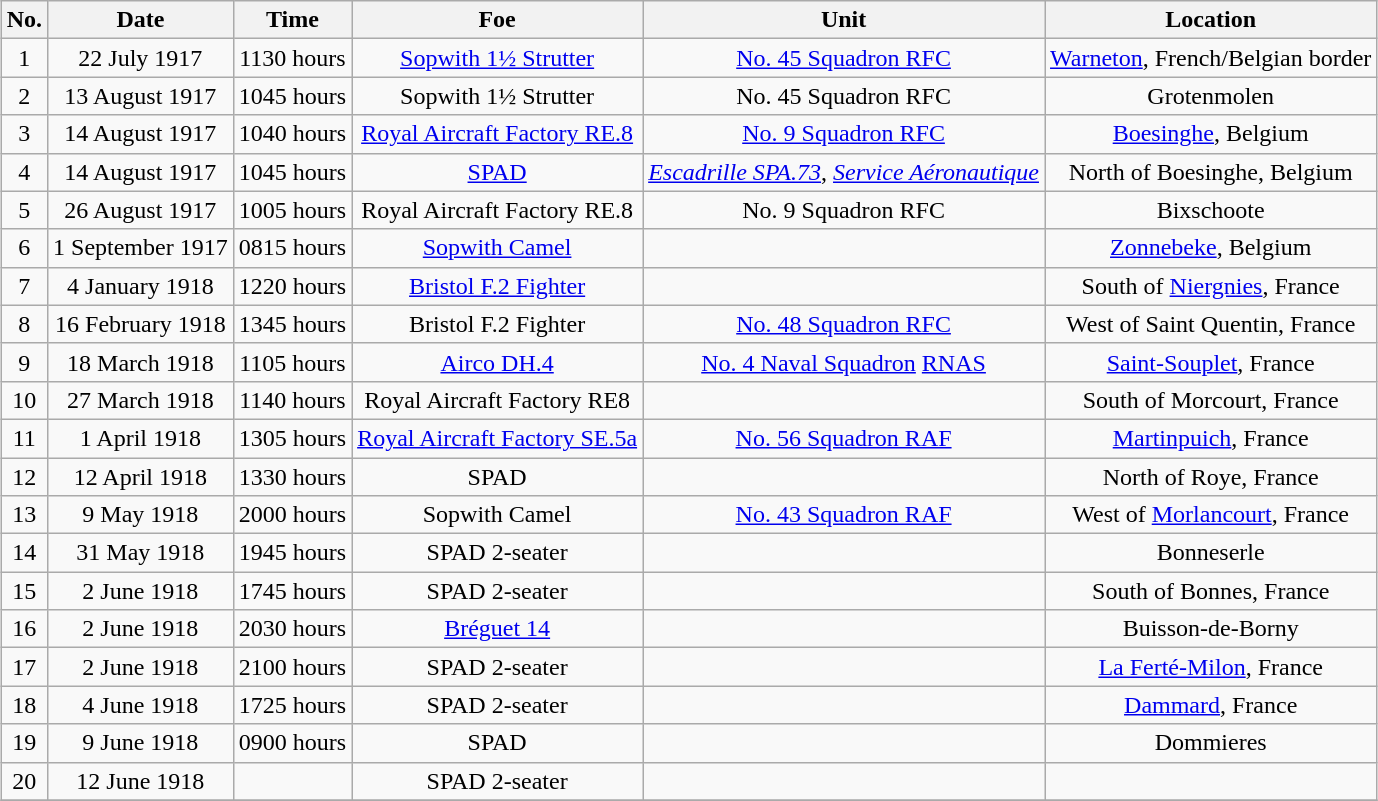<table class="wikitable" border="1" style="margin: 1em auto 1em auto">
<tr>
<th>No.</th>
<th>Date</th>
<th>Time</th>
<th>Foe</th>
<th>Unit</th>
<th>Location</th>
</tr>
<tr>
<td align="center">1</td>
<td align="center">22 July 1917</td>
<td align="center">1130 hours</td>
<td align="center"><a href='#'>Sopwith 1½ Strutter</a></td>
<td align="center"><a href='#'>No. 45 Squadron RFC</a></td>
<td align="center"><a href='#'>Warneton</a>, French/Belgian border</td>
</tr>
<tr>
<td align="center">2</td>
<td align="center">13 August 1917</td>
<td align="center">1045 hours</td>
<td align="center">Sopwith 1½ Strutter</td>
<td align="center">No. 45 Squadron RFC</td>
<td align="center">Grotenmolen</td>
</tr>
<tr>
<td align="center">3</td>
<td align="center">14 August 1917</td>
<td align="center">1040 hours</td>
<td align="center"><a href='#'>Royal Aircraft Factory RE.8</a></td>
<td align="center"><a href='#'>No. 9 Squadron RFC</a></td>
<td align="center"><a href='#'>Boesinghe</a>, Belgium</td>
</tr>
<tr>
<td align="center">4</td>
<td align="center">14 August 1917</td>
<td align="center">1045 hours</td>
<td align="center"><a href='#'>SPAD</a></td>
<td align="center"><em><a href='#'>Escadrille SPA.73</a></em>, <em><a href='#'>Service Aéronautique</a></em></td>
<td align="center">North of Boesinghe, Belgium</td>
</tr>
<tr>
<td align="center">5</td>
<td align="center">26 August 1917</td>
<td align="center">1005 hours</td>
<td align="center">Royal Aircraft Factory RE.8</td>
<td align="center">No. 9 Squadron RFC</td>
<td align="center">Bixschoote</td>
</tr>
<tr>
<td align="center">6</td>
<td align="center">1 September 1917</td>
<td align="center">0815 hours</td>
<td align="center"><a href='#'>Sopwith Camel</a></td>
<td align="center"></td>
<td align="center"><a href='#'>Zonnebeke</a>, Belgium</td>
</tr>
<tr>
<td align="center">7</td>
<td align="center">4 January 1918</td>
<td align="center">1220 hours</td>
<td align="center"><a href='#'>Bristol F.2 Fighter</a></td>
<td align="center"></td>
<td align="center">South of <a href='#'>Niergnies</a>, France</td>
</tr>
<tr>
<td align="center">8</td>
<td align="center">16 February 1918</td>
<td align="center">1345 hours</td>
<td align="center">Bristol F.2 Fighter</td>
<td align="center"><a href='#'>No. 48 Squadron RFC</a></td>
<td align="center">West of Saint Quentin, France</td>
</tr>
<tr>
<td align="center">9</td>
<td align="center">18 March 1918</td>
<td align="center">1105 hours</td>
<td align="center"><a href='#'>Airco DH.4</a></td>
<td align="center"><a href='#'>No. 4 Naval Squadron</a> <a href='#'>RNAS</a></td>
<td align="center"><a href='#'>Saint-Souplet</a>, France</td>
</tr>
<tr>
<td align="center">10</td>
<td align="center">27 March 1918</td>
<td align="center">1140 hours</td>
<td align="center">Royal Aircraft Factory RE8</td>
<td align="center"></td>
<td align="center">South of Morcourt, France</td>
</tr>
<tr>
<td align="center">11</td>
<td align="center">1 April 1918</td>
<td align="center">1305 hours</td>
<td align="center"><a href='#'>Royal Aircraft Factory SE.5a</a></td>
<td align="center"><a href='#'>No. 56 Squadron RAF</a></td>
<td align="center"><a href='#'>Martinpuich</a>, France</td>
</tr>
<tr>
<td align="center">12</td>
<td align="center">12 April 1918</td>
<td align="center">1330 hours</td>
<td align="center">SPAD</td>
<td align="center"></td>
<td align="center">North of Roye, France</td>
</tr>
<tr>
<td align="center">13</td>
<td align="center">9 May 1918</td>
<td align="center">2000 hours</td>
<td align="center">Sopwith Camel</td>
<td align="center"><a href='#'>No. 43 Squadron RAF</a></td>
<td align="center">West of <a href='#'>Morlancourt</a>, France</td>
</tr>
<tr>
<td align="center">14</td>
<td align="center">31 May 1918</td>
<td align="center">1945 hours</td>
<td align="center">SPAD 2-seater</td>
<td align="center"></td>
<td align="center">Bonneserle</td>
</tr>
<tr>
<td align="center">15</td>
<td align="center">2 June 1918</td>
<td align="center">1745 hours</td>
<td align="center">SPAD 2-seater</td>
<td align="center"></td>
<td align="center">South of Bonnes, France</td>
</tr>
<tr>
<td align="center">16</td>
<td align="center">2 June 1918</td>
<td align="center">2030 hours</td>
<td align="center"><a href='#'>Bréguet 14</a></td>
<td align="center"></td>
<td align="center">Buisson-de-Borny</td>
</tr>
<tr>
<td align="center">17</td>
<td align="center">2 June 1918</td>
<td align="center">2100 hours</td>
<td align="center">SPAD 2-seater</td>
<td align="center"></td>
<td align="center"><a href='#'>La Ferté-Milon</a>, France</td>
</tr>
<tr>
<td align="center">18</td>
<td align="center">4 June 1918</td>
<td align="center">1725 hours</td>
<td align="center">SPAD 2-seater</td>
<td align="center"></td>
<td align="center"><a href='#'>Dammard</a>, France</td>
</tr>
<tr>
<td align="center">19</td>
<td align="center">9 June 1918</td>
<td align="center">0900 hours</td>
<td align="center">SPAD</td>
<td align="center"></td>
<td align="center">Dommieres</td>
</tr>
<tr>
<td align="center">20</td>
<td align="center">12 June 1918</td>
<td align="center"></td>
<td align="center">SPAD 2-seater</td>
<td align="center"></td>
<td align="center"></td>
</tr>
<tr }>
</tr>
</table>
